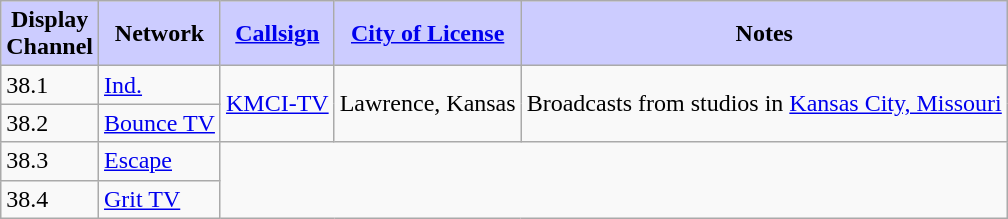<table class="wikitable" border="1">
<tr>
<th style="background:#ccccff;"><strong>Display<br>Channel</strong></th>
<th style="background:#ccccff;"><strong>Network</strong></th>
<th style="background:#ccccff;"><strong><a href='#'>Callsign</a></strong></th>
<th style="background:#ccccff;"><strong><a href='#'>City of License</a></strong></th>
<th style="background:#ccccff;"><strong>Notes</strong></th>
</tr>
<tr>
<td rowspan=1>38.1</td>
<td rowspan=1><a href='#'>Ind.</a></td>
<td rowspan=2><a href='#'>KMCI-TV</a></td>
<td rowspan=2>Lawrence, Kansas</td>
<td rowspan=2>Broadcasts from studios in <a href='#'>Kansas City, Missouri</a></td>
</tr>
<tr>
<td>38.2</td>
<td><a href='#'>Bounce TV</a></td>
</tr>
<tr>
<td>38.3</td>
<td><a href='#'>Escape</a></td>
</tr>
<tr>
<td>38.4</td>
<td><a href='#'>Grit TV</a></td>
</tr>
</table>
